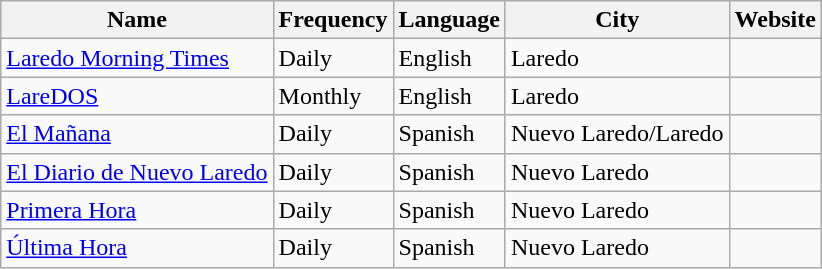<table class="sortable wikitable">
<tr>
<th>Name</th>
<th>Frequency</th>
<th>Language</th>
<th>City</th>
<th>Website</th>
</tr>
<tr style="vertical-align: top; text-align: left;">
<td><a href='#'>Laredo Morning Times</a></td>
<td>Daily</td>
<td>English</td>
<td>Laredo</td>
<td></td>
</tr>
<tr style="vertical-align: top; text-align: left;">
<td><a href='#'>LareDOS</a></td>
<td>Monthly</td>
<td>English</td>
<td>Laredo</td>
<td></td>
</tr>
<tr style="vertical-align: top; text-align: left;">
<td><a href='#'>El Mañana</a></td>
<td>Daily</td>
<td>Spanish</td>
<td>Nuevo Laredo/Laredo</td>
<td></td>
</tr>
<tr style="vertical-align: top; text-align: left;">
<td><a href='#'>El Diario de Nuevo Laredo</a></td>
<td>Daily</td>
<td>Spanish</td>
<td>Nuevo Laredo</td>
<td></td>
</tr>
<tr style="vertical-align: top; text-align: left;">
<td><a href='#'>Primera Hora</a></td>
<td>Daily</td>
<td>Spanish</td>
<td>Nuevo Laredo</td>
<td></td>
</tr>
<tr style="vertical-align: top; text-align: left;"|>
<td><a href='#'>Última Hora</a></td>
<td>Daily</td>
<td>Spanish</td>
<td>Nuevo Laredo</td>
<td></td>
</tr>
</table>
